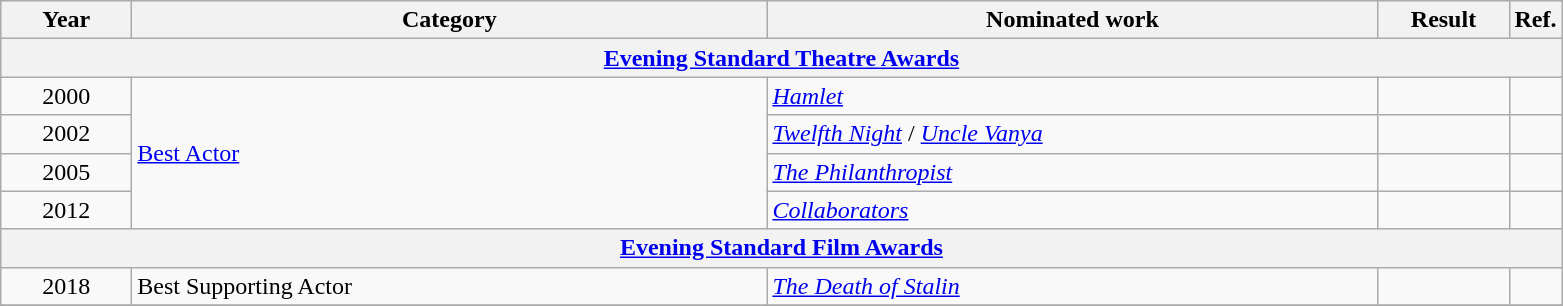<table class=wikitable>
<tr>
<th scope="col" style="width:5em;">Year</th>
<th scope="col" style="width:26em;">Category</th>
<th scope="col" style="width:25em;">Nominated work</th>
<th scope="col" style="width:5em;">Result</th>
<th>Ref.</th>
</tr>
<tr>
<th colspan=5><a href='#'>Evening Standard Theatre Awards</a></th>
</tr>
<tr>
<td style="text-align:center;">2000</td>
<td rowspan=4><a href='#'>Best Actor</a></td>
<td><em><a href='#'>Hamlet</a></em></td>
<td></td>
<td></td>
</tr>
<tr>
<td style="text-align:center;">2002</td>
<td><em><a href='#'>Twelfth Night</a></em> / <em><a href='#'>Uncle Vanya</a></em></td>
<td></td>
<td></td>
</tr>
<tr>
<td style="text-align:center;">2005</td>
<td><em><a href='#'>The Philanthropist</a></em></td>
<td></td>
<td></td>
</tr>
<tr>
<td style="text-align:center;">2012</td>
<td><em><a href='#'>Collaborators</a></em></td>
<td></td>
<td></td>
</tr>
<tr>
<th colspan=5><a href='#'>Evening Standard Film Awards</a></th>
</tr>
<tr>
<td style="text-align:center;">2018</td>
<td>Best Supporting Actor</td>
<td><em><a href='#'>The Death of Stalin</a></em></td>
<td></td>
<td></td>
</tr>
<tr>
</tr>
</table>
